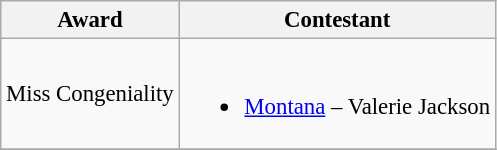<table class="wikitable sortable unsortable" style="font-size:95%;">
<tr>
<th>Award</th>
<th>Contestant</th>
</tr>
<tr>
<td>Miss Congeniality</td>
<td><br><ul><li> <a href='#'>Montana</a>  – Valerie Jackson</li></ul></td>
</tr>
<tr>
</tr>
</table>
